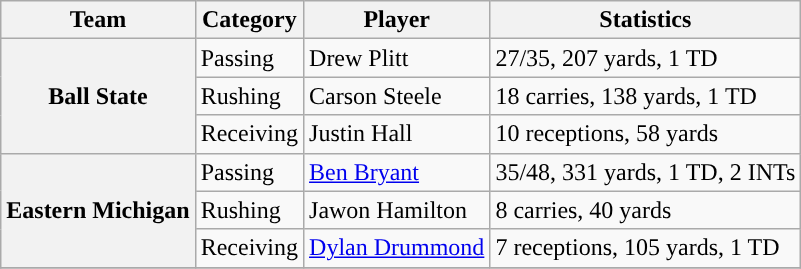<table class="wikitable" style="float: left;">
<tr>
<th>Team</th>
<th>Category</th>
<th>Player</th>
<th>Statistics</th>
</tr>
<tr>
<th rowspan=3>Ball State</th>
<td>Passing</td>
<td>Drew Plitt</td>
<td>27/35, 207 yards, 1 TD</td>
</tr>
<tr>
<td>Rushing</td>
<td>Carson Steele</td>
<td>18 carries, 138 yards, 1 TD</td>
</tr>
<tr>
<td>Receiving</td>
<td>Justin Hall</td>
<td>10 receptions, 58 yards</td>
</tr>
<tr>
<th rowspan=3 style=>Eastern Michigan</th>
<td>Passing</td>
<td><a href='#'>Ben Bryant</a></td>
<td>35/48, 331 yards, 1 TD, 2 INTs</td>
</tr>
<tr>
<td>Rushing</td>
<td>Jawon Hamilton</td>
<td>8 carries, 40 yards</td>
</tr>
<tr>
<td>Receiving</td>
<td><a href='#'>Dylan Drummond</a></td>
<td>7 receptions, 105 yards, 1 TD</td>
</tr>
<tr>
</tr>
</table>
